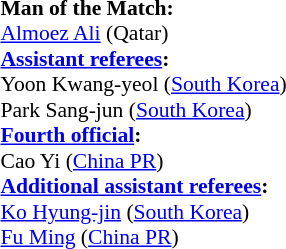<table style="width:100%; font-size:90%;">
<tr>
<td><br><strong>Man of the Match:</strong>
<br><a href='#'>Almoez Ali</a> (Qatar)<br><strong><a href='#'>Assistant referees</a>:</strong>
<br>Yoon Kwang-yeol (<a href='#'>South Korea</a>)
<br>Park Sang-jun (<a href='#'>South Korea</a>)
<br><strong><a href='#'>Fourth official</a>:</strong>
<br>Cao Yi (<a href='#'>China PR</a>)
<br><strong><a href='#'>Additional assistant referees</a>:</strong>
<br><a href='#'>Ko Hyung-jin</a> (<a href='#'>South Korea</a>)
<br><a href='#'>Fu Ming</a> (<a href='#'>China PR</a>)</td>
</tr>
</table>
